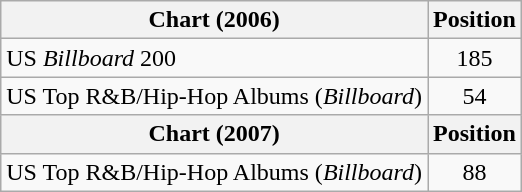<table class="wikitable">
<tr>
<th>Chart (2006)</th>
<th>Position</th>
</tr>
<tr>
<td>US <em>Billboard</em> 200</td>
<td style="text-align:center">185</td>
</tr>
<tr>
<td>US Top R&B/Hip-Hop Albums (<em>Billboard</em>)</td>
<td style="text-align:center">54</td>
</tr>
<tr>
<th>Chart (2007)</th>
<th>Position</th>
</tr>
<tr>
<td>US Top R&B/Hip-Hop Albums (<em>Billboard</em>)</td>
<td style="text-align:center">88</td>
</tr>
</table>
